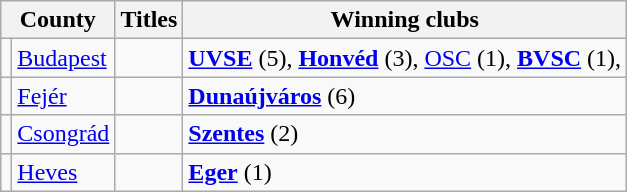<table class="wikitable">
<tr>
<th colspan=2>County</th>
<th>Titles</th>
<th>Winning clubs</th>
</tr>
<tr>
<td></td>
<td><a href='#'>Budapest</a></td>
<td></td>
<td><strong><a href='#'>UVSE</a></strong> (5), <strong><a href='#'>Honvéd</a></strong> (3), <a href='#'>OSC</a> (1), <strong><a href='#'>BVSC</a></strong> (1),</td>
</tr>
<tr>
<td align=center></td>
<td><a href='#'>Fejér</a></td>
<td></td>
<td><strong><a href='#'>Dunaújváros</a></strong> (6)</td>
</tr>
<tr>
<td align=center></td>
<td><a href='#'>Csongrád</a></td>
<td></td>
<td><strong><a href='#'>Szentes</a></strong> (2)</td>
</tr>
<tr>
<td align=center></td>
<td><a href='#'>Heves</a></td>
<td></td>
<td><strong><a href='#'>Eger</a></strong> (1)</td>
</tr>
</table>
